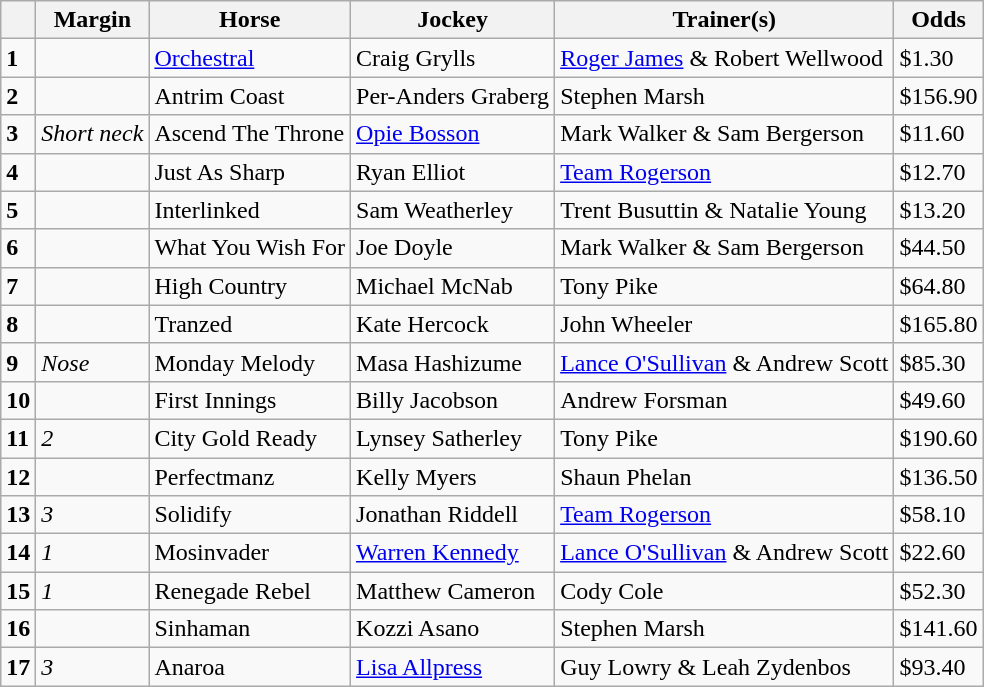<table class="wikitable sortable">
<tr>
<th></th>
<th>Margin</th>
<th>Horse</th>
<th>Jockey</th>
<th>Trainer(s)</th>
<th>Odds</th>
</tr>
<tr>
<td><strong>1</strong></td>
<td></td>
<td><a href='#'>Orchestral</a></td>
<td>Craig Grylls</td>
<td><a href='#'>Roger James</a> & Robert Wellwood</td>
<td>$1.30</td>
</tr>
<tr>
<td><strong>2</strong></td>
<td><em></em></td>
<td>Antrim Coast</td>
<td>Per-Anders Graberg</td>
<td>Stephen Marsh</td>
<td>$156.90</td>
</tr>
<tr>
<td><strong>3</strong></td>
<td><em>Short neck</em></td>
<td>Ascend The Throne</td>
<td><a href='#'>Opie Bosson</a></td>
<td>Mark Walker & Sam Bergerson</td>
<td>$11.60</td>
</tr>
<tr>
<td><strong>4</strong></td>
<td><em></em></td>
<td>Just As Sharp</td>
<td>Ryan Elliot</td>
<td><a href='#'>Team Rogerson</a></td>
<td>$12.70</td>
</tr>
<tr>
<td><strong>5</strong></td>
<td><em></em></td>
<td>Interlinked</td>
<td>Sam Weatherley</td>
<td>Trent Busuttin & Natalie Young</td>
<td>$13.20</td>
</tr>
<tr>
<td><strong>6</strong></td>
<td><em></em></td>
<td>What You Wish For</td>
<td>Joe Doyle</td>
<td>Mark Walker & Sam Bergerson</td>
<td>$44.50</td>
</tr>
<tr>
<td><strong>7</strong></td>
<td><em></em></td>
<td>High Country</td>
<td>Michael McNab</td>
<td>Tony Pike</td>
<td>$64.80</td>
</tr>
<tr>
<td><strong>8</strong></td>
<td><em></em></td>
<td>Tranzed</td>
<td>Kate Hercock</td>
<td>John Wheeler</td>
<td>$165.80</td>
</tr>
<tr>
<td><strong>9</strong></td>
<td><em>Nose</em></td>
<td>Monday Melody</td>
<td>Masa Hashizume</td>
<td><a href='#'>Lance O'Sullivan</a> & Andrew Scott</td>
<td>$85.30</td>
</tr>
<tr>
<td><strong>10</strong></td>
<td><em></em></td>
<td>First Innings</td>
<td>Billy Jacobson</td>
<td>Andrew Forsman</td>
<td>$49.60</td>
</tr>
<tr>
<td><strong>11</strong></td>
<td><em>2</em></td>
<td>City Gold Ready</td>
<td>Lynsey Satherley</td>
<td>Tony Pike</td>
<td>$190.60</td>
</tr>
<tr>
<td><strong>12</strong></td>
<td><em></em></td>
<td>Perfectmanz</td>
<td>Kelly Myers</td>
<td>Shaun Phelan</td>
<td>$136.50</td>
</tr>
<tr>
<td><strong>13</strong></td>
<td><em>3</em></td>
<td>Solidify</td>
<td>Jonathan Riddell</td>
<td><a href='#'>Team Rogerson</a></td>
<td>$58.10</td>
</tr>
<tr>
<td><strong>14</strong></td>
<td><em>1</em></td>
<td>Mosinvader</td>
<td><a href='#'>Warren Kennedy</a></td>
<td><a href='#'>Lance O'Sullivan</a> & Andrew Scott</td>
<td>$22.60</td>
</tr>
<tr>
<td><strong>15</strong></td>
<td><em>1</em></td>
<td>Renegade Rebel</td>
<td>Matthew Cameron</td>
<td>Cody Cole</td>
<td>$52.30</td>
</tr>
<tr>
<td><strong>16</strong></td>
<td><em></em></td>
<td>Sinhaman</td>
<td>Kozzi Asano</td>
<td>Stephen Marsh</td>
<td>$141.60</td>
</tr>
<tr>
<td><strong>17</strong></td>
<td><em>3</em></td>
<td>Anaroa</td>
<td><a href='#'>Lisa Allpress</a></td>
<td>Guy Lowry & Leah Zydenbos</td>
<td>$93.40</td>
</tr>
</table>
